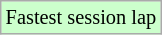<table class="wikitable" style="font-size: 85%;">
<tr style="background:#ccffcc;">
<td>Fastest session lap</td>
</tr>
</table>
